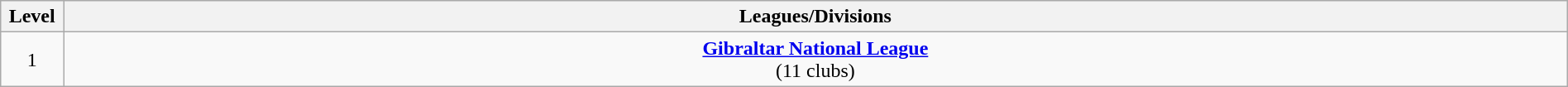<table class="wikitable" style="text-align:center; width:100%;">
<tr>
<th>Level</th>
<th colspan="4" width="96%">Leagues/Divisions</th>
</tr>
<tr>
<td colspan="1" width="4%">1</td>
<td colspan="7" width="96%"><strong><a href='#'>Gibraltar National League</a></strong><br>(11 clubs)</td>
</tr>
</table>
